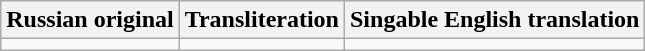<table class="wikitable">
<tr>
<th>Russian original</th>
<th>Transliteration</th>
<th>Singable English translation</th>
</tr>
<tr style="vertical-align:top;white-space:nowrap;text-align:center;">
<td></td>
<td></td>
<td></td>
</tr>
</table>
